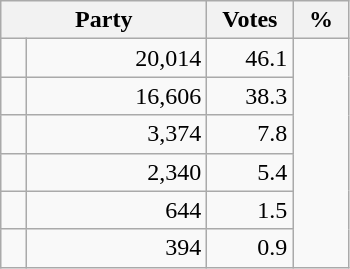<table class="wikitable">
<tr>
<th colspan="2" width="130px">Party</th>
<th width="50px">Votes</th>
<th width="30px">%</th>
</tr>
<tr>
<td></td>
<td align=right>20,014</td>
<td align=right>46.1</td>
</tr>
<tr>
<td></td>
<td align=right>16,606</td>
<td align=right>38.3</td>
</tr>
<tr>
<td></td>
<td align=right>3,374</td>
<td align=right>7.8</td>
</tr>
<tr>
<td></td>
<td align=right>2,340</td>
<td align=right>5.4</td>
</tr>
<tr>
<td></td>
<td align=right>644</td>
<td align=right>1.5</td>
</tr>
<tr>
<td></td>
<td align=right>394</td>
<td align=right>0.9</td>
</tr>
</table>
